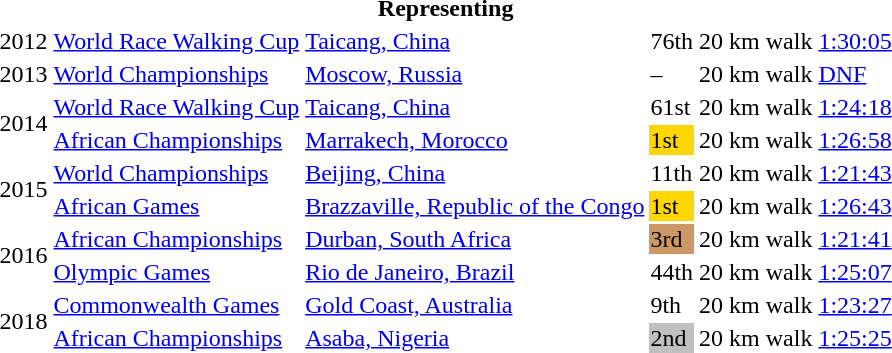<table>
<tr>
<th colspan="6">Representing </th>
</tr>
<tr>
<td>2012</td>
<td><a href='#'>World Race Walking Cup</a></td>
<td><a href='#'>Taicang, China</a></td>
<td>76th</td>
<td>20 km walk</td>
<td><a href='#'>1:30:05</a></td>
</tr>
<tr>
<td>2013</td>
<td><a href='#'>World Championships</a></td>
<td><a href='#'>Moscow, Russia</a></td>
<td>–</td>
<td>20 km walk</td>
<td><a href='#'>DNF</a></td>
</tr>
<tr>
<td rowspan=2>2014</td>
<td><a href='#'>World Race Walking Cup</a></td>
<td><a href='#'>Taicang, China</a></td>
<td>61st</td>
<td>20 km walk</td>
<td><a href='#'>1:24:18</a></td>
</tr>
<tr>
<td><a href='#'>African Championships</a></td>
<td><a href='#'>Marrakech, Morocco</a></td>
<td bgcolor=gold>1st</td>
<td>20 km walk</td>
<td><a href='#'>1:26:58</a></td>
</tr>
<tr>
<td rowspan=2>2015</td>
<td><a href='#'>World Championships</a></td>
<td><a href='#'>Beijing, China</a></td>
<td>11th</td>
<td>20 km walk</td>
<td><a href='#'>1:21:43</a></td>
</tr>
<tr>
<td><a href='#'>African Games</a></td>
<td><a href='#'>Brazzaville, Republic of the Congo</a></td>
<td bgcolor=gold>1st</td>
<td>20 km walk</td>
<td><a href='#'>1:26:43</a></td>
</tr>
<tr>
<td rowspan=2>2016</td>
<td><a href='#'>African Championships</a></td>
<td><a href='#'>Durban, South Africa</a></td>
<td bgcolor=cc9966>3rd</td>
<td>20 km walk</td>
<td><a href='#'>1:21:41</a></td>
</tr>
<tr>
<td><a href='#'>Olympic Games</a></td>
<td><a href='#'>Rio de Janeiro, Brazil</a></td>
<td>44th</td>
<td>20 km walk</td>
<td><a href='#'>1:25:07</a></td>
</tr>
<tr>
<td rowspan=2>2018</td>
<td><a href='#'>Commonwealth Games</a></td>
<td><a href='#'>Gold Coast, Australia</a></td>
<td>9th</td>
<td>20 km walk</td>
<td><a href='#'>1:23:27</a></td>
</tr>
<tr>
<td><a href='#'>African Championships</a></td>
<td><a href='#'>Asaba, Nigeria</a></td>
<td bgcolor=silver>2nd</td>
<td>20 km walk</td>
<td><a href='#'>1:25:25</a></td>
</tr>
</table>
